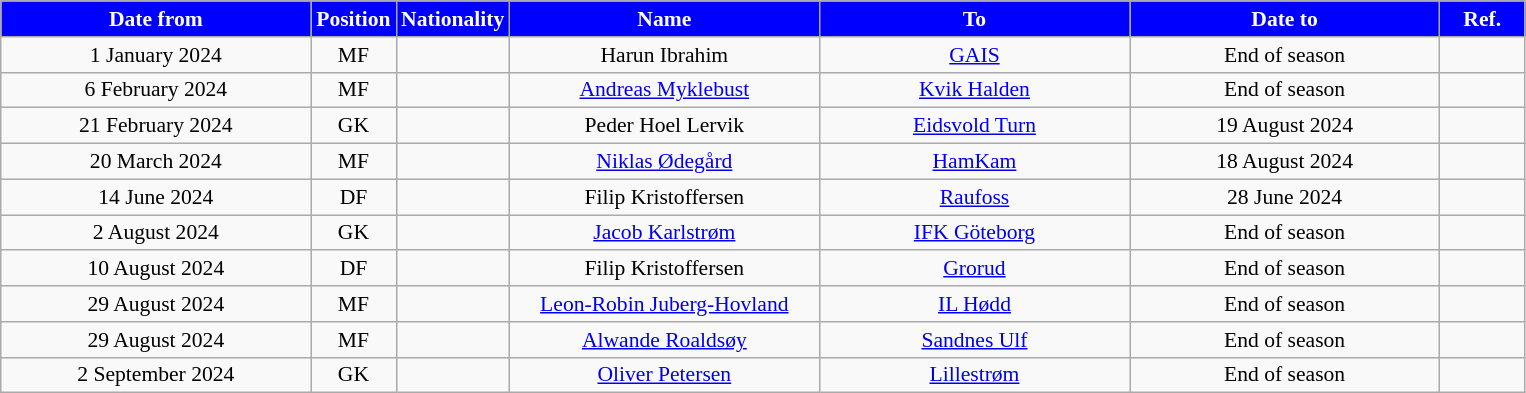<table class="wikitable" style="text-align:center; font-size:90%; ">
<tr>
<th style="background:#00f; color:white; width:200px;">Date from</th>
<th style="background:#00f; color:white; width:50px;">Position</th>
<th style="background:#00f; color:white; width:50px;">Nationality</th>
<th style="background:#00f; color:white; width:200px;">Name</th>
<th style="background:#00f; color:white; width:200px;">To</th>
<th style="background:#00f; color:white; width:200px;">Date to</th>
<th style="background:#00f; color:white; width:50px;">Ref.</th>
</tr>
<tr>
<td>1 January 2024</td>
<td>MF</td>
<td></td>
<td>Harun Ibrahim</td>
<td><a href='#'>GAIS</a></td>
<td>End of season</td>
<td></td>
</tr>
<tr>
<td>6 February 2024</td>
<td>MF</td>
<td></td>
<td><a href='#'>Andreas Myklebust</a></td>
<td><a href='#'>Kvik Halden</a></td>
<td>End of season</td>
<td></td>
</tr>
<tr>
<td>21 February 2024</td>
<td>GK</td>
<td></td>
<td>Peder Hoel Lervik</td>
<td><a href='#'>Eidsvold Turn</a></td>
<td>19 August 2024</td>
<td></td>
</tr>
<tr>
<td>20 March 2024</td>
<td>MF</td>
<td></td>
<td><a href='#'>Niklas Ødegård</a></td>
<td><a href='#'>HamKam</a></td>
<td>18 August 2024</td>
<td></td>
</tr>
<tr>
<td>14 June 2024</td>
<td>DF</td>
<td></td>
<td>Filip Kristoffersen</td>
<td><a href='#'>Raufoss</a></td>
<td>28 June 2024</td>
<td></td>
</tr>
<tr>
<td>2 August 2024</td>
<td>GK</td>
<td></td>
<td><a href='#'>Jacob Karlstrøm</a></td>
<td><a href='#'>IFK Göteborg</a></td>
<td>End of season</td>
<td></td>
</tr>
<tr>
<td>10 August 2024</td>
<td>DF</td>
<td></td>
<td>Filip Kristoffersen</td>
<td><a href='#'>Grorud</a></td>
<td>End of season</td>
<td></td>
</tr>
<tr>
<td>29 August 2024</td>
<td>MF</td>
<td></td>
<td><a href='#'>Leon-Robin Juberg-Hovland</a></td>
<td><a href='#'>IL Hødd</a></td>
<td>End of season</td>
<td></td>
</tr>
<tr>
<td>29 August 2024</td>
<td>MF</td>
<td></td>
<td><a href='#'>Alwande Roaldsøy</a></td>
<td><a href='#'>Sandnes Ulf</a></td>
<td>End of season</td>
<td></td>
</tr>
<tr>
<td>2 September 2024</td>
<td>GK</td>
<td></td>
<td><a href='#'>Oliver Petersen</a></td>
<td><a href='#'>Lillestrøm</a></td>
<td>End of season</td>
<td></td>
</tr>
</table>
